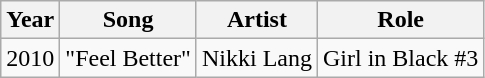<table class="wikitable sortable">
<tr>
<th>Year</th>
<th>Song</th>
<th>Artist</th>
<th>Role</th>
</tr>
<tr>
<td>2010</td>
<td>"Feel Better"</td>
<td>Nikki Lang</td>
<td>Girl in Black #3</td>
</tr>
</table>
